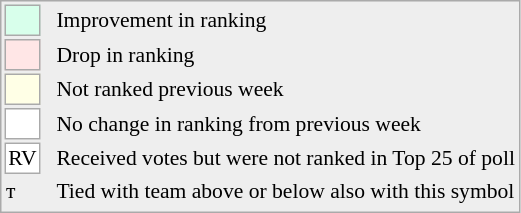<table style="font-size:90%; border:1px solid #aaa; white-space:nowrap; background:#eee;">
<tr>
<td style="background:#d8ffeb; width:20px; border:1px solid #aaa;"> </td>
<td rowspan=6> </td>
<td>Improvement in ranking</td>
</tr>
<tr>
<td style="background:#ffe6e6; width:20px; border:1px solid #aaa;"> </td>
<td>Drop in ranking</td>
</tr>
<tr>
<td style="background:#ffffe6; width:20px; border:1px solid #aaa;"> </td>
<td>Not ranked previous week</td>
</tr>
<tr>
<td style="background:#fff; width:20px; border:1px solid #aaa;"> </td>
<td>No change in ranking from previous week</td>
</tr>
<tr>
<td style="text-align:center; width:20px; border:1px solid #aaa; background:white;">RV</td>
<td>Received votes but were not ranked in Top 25 of poll</td>
</tr>
<tr>
<td>т</td>
<td>Tied with team above or below also with this symbol</td>
</tr>
<tr>
</tr>
</table>
